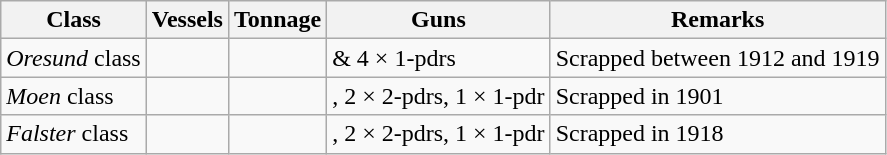<table class="wikitable" style="text-align:left">
<tr>
<th>Class</th>
<th>Vessels</th>
<th>Tonnage</th>
<th>Guns</th>
<th>Remarks</th>
</tr>
<tr>
<td><em>Oresund</em> class</td>
<td></td>
<td></td>
<td> & 4 × 1-pdrs</td>
<td>Scrapped between 1912 and 1919</td>
</tr>
<tr>
<td><em>Moen</em> class</td>
<td></td>
<td></td>
<td>, 2 × 2-pdrs, 1 × 1-pdr</td>
<td>Scrapped in 1901</td>
</tr>
<tr>
<td><em>Falster</em> class</td>
<td></td>
<td></td>
<td>, 2 × 2-pdrs, 1 × 1-pdr</td>
<td>Scrapped in 1918</td>
</tr>
</table>
